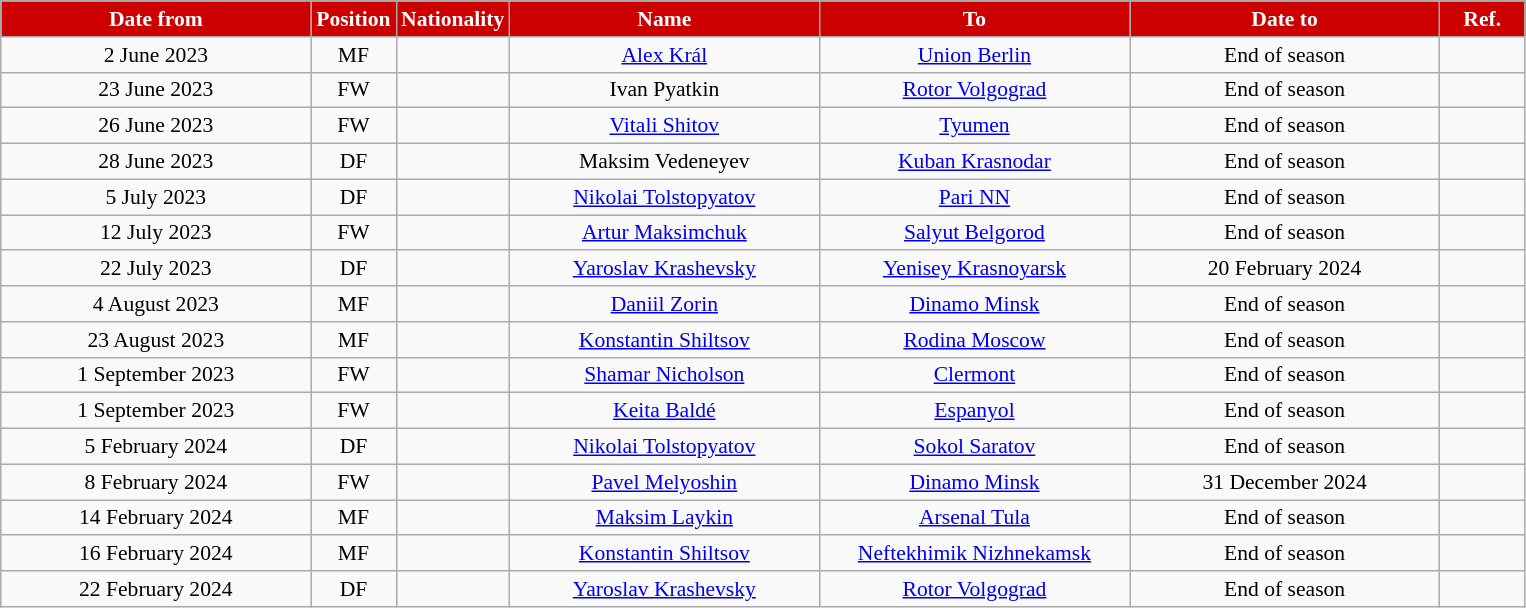<table class="wikitable" style="text-align:center; font-size:90%; ">
<tr>
<th style="background:#CD0000; color:white; width:200px;">Date from</th>
<th style="background:#CD0000; color:white; width:50px;">Position</th>
<th style="background:#CD0000; color:white; width:50px;">Nationality</th>
<th style="background:#CD0000; color:white; width:200px;">Name</th>
<th style="background:#CD0000; color:white; width:200px;">To</th>
<th style="background:#CD0000; color:white; width:200px;">Date to</th>
<th style="background:#CD0000; color:white; width:50px;">Ref.</th>
</tr>
<tr>
<td>2 June 2023</td>
<td>MF</td>
<td></td>
<td><a href='#'>Alex Král</a></td>
<td><a href='#'>Union Berlin</a></td>
<td>End of season</td>
<td></td>
</tr>
<tr>
<td>23 June 2023</td>
<td>FW</td>
<td></td>
<td>Ivan Pyatkin</td>
<td><a href='#'>Rotor Volgograd</a></td>
<td>End of season</td>
<td></td>
</tr>
<tr>
<td>26 June 2023</td>
<td>FW</td>
<td></td>
<td><a href='#'>Vitali Shitov</a></td>
<td><a href='#'>Tyumen</a></td>
<td>End of season</td>
<td></td>
</tr>
<tr>
<td>28 June 2023</td>
<td>DF</td>
<td></td>
<td>Maksim Vedeneyev</td>
<td><a href='#'>Kuban Krasnodar</a></td>
<td>End of season</td>
<td></td>
</tr>
<tr>
<td>5 July 2023</td>
<td>DF</td>
<td></td>
<td><a href='#'>Nikolai Tolstopyatov</a></td>
<td><a href='#'>Pari NN</a></td>
<td>End of season</td>
<td></td>
</tr>
<tr>
<td>12 July 2023</td>
<td>FW</td>
<td></td>
<td><a href='#'>Artur Maksimchuk</a></td>
<td><a href='#'>Salyut Belgorod</a></td>
<td>End of season</td>
<td></td>
</tr>
<tr>
<td>22 July 2023</td>
<td>DF</td>
<td></td>
<td><a href='#'>Yaroslav Krashevsky</a></td>
<td><a href='#'>Yenisey Krasnoyarsk</a></td>
<td>20 February 2024</td>
<td></td>
</tr>
<tr>
<td>4 August 2023</td>
<td>MF</td>
<td></td>
<td><a href='#'>Daniil Zorin</a></td>
<td><a href='#'>Dinamo Minsk</a></td>
<td>End of season</td>
<td></td>
</tr>
<tr>
<td>23 August 2023</td>
<td>MF</td>
<td></td>
<td><a href='#'>Konstantin Shiltsov</a></td>
<td><a href='#'>Rodina Moscow</a></td>
<td>End of season</td>
<td></td>
</tr>
<tr>
<td>1 September 2023</td>
<td>FW</td>
<td></td>
<td><a href='#'>Shamar Nicholson</a></td>
<td><a href='#'>Clermont</a></td>
<td>End of season</td>
<td></td>
</tr>
<tr>
<td>1 September 2023</td>
<td>FW</td>
<td></td>
<td><a href='#'>Keita Baldé</a></td>
<td><a href='#'>Espanyol</a></td>
<td>End of season</td>
<td></td>
</tr>
<tr>
<td>5 February 2024</td>
<td>DF</td>
<td></td>
<td><a href='#'>Nikolai Tolstopyatov</a></td>
<td><a href='#'>Sokol Saratov</a></td>
<td>End of season</td>
<td></td>
</tr>
<tr>
<td>8 February 2024</td>
<td>FW</td>
<td></td>
<td><a href='#'>Pavel Melyoshin</a></td>
<td><a href='#'>Dinamo Minsk</a></td>
<td>31 December 2024</td>
<td></td>
</tr>
<tr>
<td>14 February 2024</td>
<td>MF</td>
<td></td>
<td><a href='#'>Maksim Laykin</a></td>
<td><a href='#'>Arsenal Tula</a></td>
<td>End of season</td>
<td></td>
</tr>
<tr>
<td>16 February 2024</td>
<td>MF</td>
<td></td>
<td><a href='#'>Konstantin Shiltsov</a></td>
<td><a href='#'>Neftekhimik Nizhnekamsk</a></td>
<td>End of season</td>
<td></td>
</tr>
<tr>
<td>22 February 2024</td>
<td>DF</td>
<td></td>
<td><a href='#'>Yaroslav Krashevsky</a></td>
<td><a href='#'>Rotor Volgograd</a></td>
<td>End of season</td>
<td></td>
</tr>
</table>
